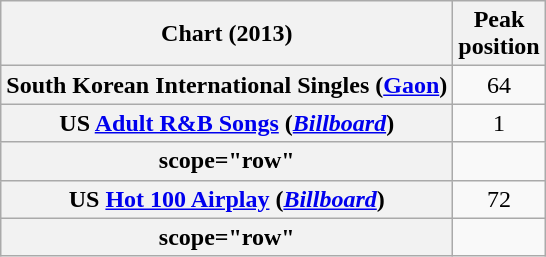<table class="wikitable sortable plainrowheaders">
<tr>
<th>Chart (2013)</th>
<th>Peak<br>position</th>
</tr>
<tr>
<th scope="row">South Korean International Singles (<a href='#'>Gaon</a>)</th>
<td align="center">64</td>
</tr>
<tr>
<th scope="row">US <a href='#'>Adult R&B Songs</a> (<em><a href='#'>Billboard</a></em>)</th>
<td align="center">1</td>
</tr>
<tr>
<th>scope="row" </th>
</tr>
<tr>
<th scope="row">US <a href='#'>Hot 100 Airplay</a> (<em><a href='#'>Billboard</a></em>)</th>
<td align="center">72</td>
</tr>
<tr>
<th>scope="row" </th>
</tr>
</table>
